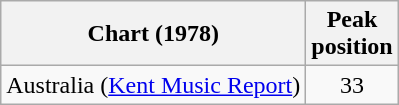<table class="wikitable">
<tr>
<th>Chart (1978)</th>
<th>Peak<br>position</th>
</tr>
<tr>
<td>Australia (<a href='#'>Kent Music Report</a>)</td>
<td style="text-align:center;">33</td>
</tr>
</table>
